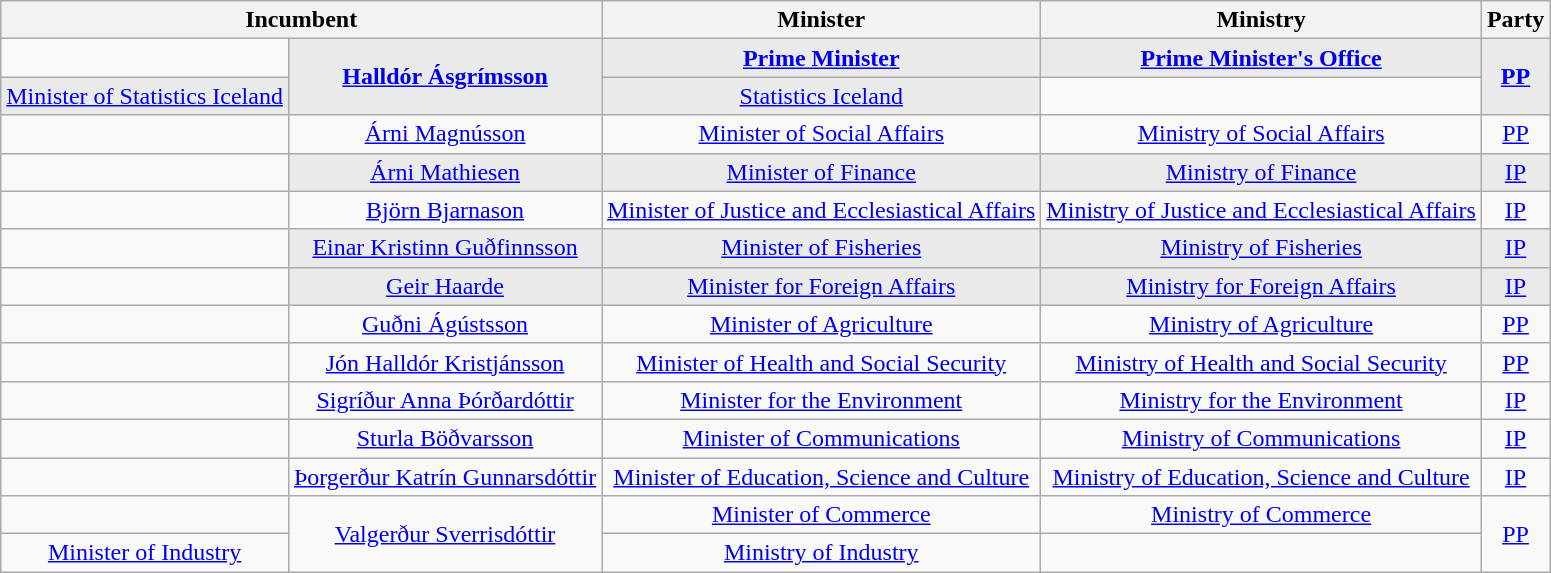<table class="wikitable" style="text-align: center;">
<tr>
<th colspan=2>Incumbent</th>
<th>Minister</th>
<th>Ministry</th>
<th>Party</th>
</tr>
<tr>
<td></td>
<td rowspan=2 style="background-color: #EAEAEA;"><strong><a href='#'>Halldór Ásgrímsson</a></strong></td>
<td style="background-color: #EAEAEA;"><strong><a href='#'>Prime Minister</a><br></strong></td>
<td style="background-color: #EAEAEA;"><strong><a href='#'>Prime Minister's Office</a><br></strong></td>
<td rowspan=2 style="background-color: #EAEAEA;"><strong><a href='#'>PP</a></strong></td>
</tr>
<tr>
<td style="background-color: #EAEAEA;"><a href='#'>Minister of Statistics Iceland</a><br></td>
<td style="background-color: #EAEAEA;"><a href='#'>Statistics Iceland</a><br></td>
</tr>
<tr>
<td></td>
<td><a href='#'>Árni Magnússon</a></td>
<td><a href='#'>Minister of Social Affairs</a><br></td>
<td><a href='#'>Ministry of Social Affairs</a><br></td>
<td><a href='#'>PP</a></td>
</tr>
<tr>
<td></td>
<td style="background-color: #EAEAEA;"><a href='#'>Árni Mathiesen</a></td>
<td style="background-color: #EAEAEA;"><a href='#'>Minister of Finance</a><br></td>
<td style="background-color: #EAEAEA;"><a href='#'>Ministry of Finance</a><br></td>
<td style="background-color: #EAEAEA;"><a href='#'>IP</a></td>
</tr>
<tr>
<td></td>
<td><a href='#'>Björn Bjarnason</a></td>
<td><a href='#'>Minister of Justice and Ecclesiastical Affairs</a><br></td>
<td><a href='#'>Ministry of Justice and Ecclesiastical Affairs</a><br></td>
<td><a href='#'>IP</a></td>
</tr>
<tr>
<td></td>
<td style="background-color: #EAEAEA;"><a href='#'>Einar Kristinn Guðfinnsson</a></td>
<td style="background-color: #EAEAEA;"><a href='#'>Minister of Fisheries</a><br></td>
<td style="background-color: #EAEAEA;"><a href='#'>Ministry of Fisheries</a><br></td>
<td style="background-color: #EAEAEA;"><a href='#'>IP</a></td>
</tr>
<tr>
<td></td>
<td style="background-color: #EAEAEA;"><a href='#'>Geir Haarde</a></td>
<td style="background-color: #EAEAEA;"><a href='#'>Minister for Foreign Affairs</a><br></td>
<td style="background-color: #EAEAEA;"><a href='#'>Ministry for Foreign Affairs</a><br></td>
<td style="background-color: #EAEAEA;"><a href='#'>IP</a></td>
</tr>
<tr>
<td></td>
<td><a href='#'>Guðni Ágústsson</a></td>
<td><a href='#'>Minister of Agriculture</a><br></td>
<td><a href='#'>Ministry of Agriculture</a><br></td>
<td><a href='#'>PP</a></td>
</tr>
<tr>
<td></td>
<td><a href='#'>Jón Halldór Kristjánsson</a></td>
<td><a href='#'>Minister of Health and Social Security</a><br></td>
<td><a href='#'>Ministry of Health and Social Security</a><br></td>
<td><a href='#'>PP</a></td>
</tr>
<tr>
<td></td>
<td><a href='#'>Sigríður Anna Þórðardóttir</a></td>
<td><a href='#'>Minister for the Environment</a><br></td>
<td><a href='#'>Ministry for the Environment</a><br></td>
<td><a href='#'>IP</a></td>
</tr>
<tr>
<td></td>
<td><a href='#'>Sturla Böðvarsson</a></td>
<td><a href='#'>Minister of Communications</a><br></td>
<td><a href='#'>Ministry of Communications</a><br></td>
<td><a href='#'>IP</a></td>
</tr>
<tr>
<td></td>
<td><a href='#'>Þorgerður Katrín Gunnarsdóttir</a></td>
<td><a href='#'>Minister of Education, Science and Culture</a><br></td>
<td><a href='#'>Ministry of Education, Science and Culture</a><br></td>
<td><a href='#'>IP</a></td>
</tr>
<tr>
<td></td>
<td rowspan=2><a href='#'>Valgerður Sverrisdóttir</a></td>
<td><a href='#'>Minister of Commerce</a><br></td>
<td><a href='#'>Ministry of Commerce</a><br></td>
<td rowspan=2><a href='#'>PP</a></td>
</tr>
<tr>
<td><a href='#'>Minister of Industry</a><br></td>
<td><a href='#'>Ministry of Industry</a><br></td>
</tr>
</table>
